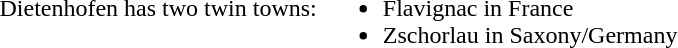<table>
<tr>
<td><br>Dietenhofen has two twin towns:<br>
<br></td>
<td><br><ul><li>Flavignac in France</li><li>Zschorlau in Saxony/Germany</li></ul></td>
</tr>
</table>
